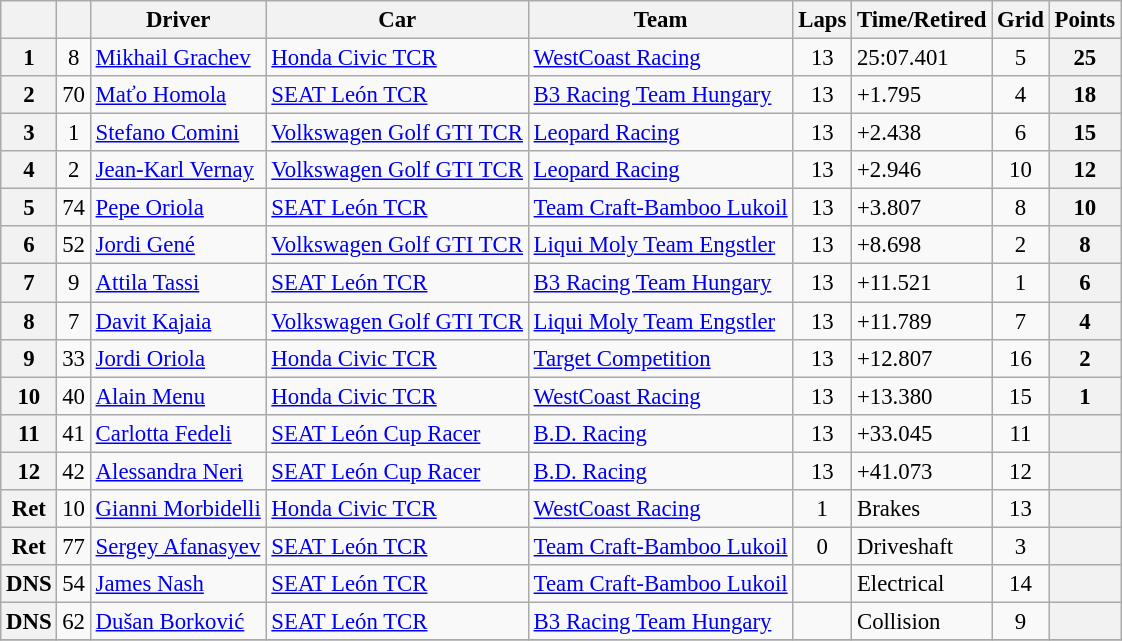<table class="wikitable sortable" style="font-size:95%">
<tr>
<th></th>
<th></th>
<th>Driver</th>
<th>Car</th>
<th>Team</th>
<th>Laps</th>
<th>Time/Retired</th>
<th>Grid</th>
<th>Points</th>
</tr>
<tr>
<th>1</th>
<td align=center>8</td>
<td> <a href='#'>Mikhail Grachev</a></td>
<td><a href='#'>Honda Civic TCR</a></td>
<td> <a href='#'>WestCoast Racing</a></td>
<td align=center>13</td>
<td>25:07.401</td>
<td align=center>5</td>
<th>25</th>
</tr>
<tr>
<th>2</th>
<td align=center>70</td>
<td> <a href='#'>Maťo Homola</a></td>
<td><a href='#'>SEAT León TCR</a></td>
<td> <a href='#'>B3 Racing Team Hungary</a></td>
<td align=center>13</td>
<td>+1.795</td>
<td align=center>4</td>
<th>18</th>
</tr>
<tr>
<th>3</th>
<td align=center>1</td>
<td> <a href='#'>Stefano Comini</a></td>
<td><a href='#'>Volkswagen Golf GTI TCR</a></td>
<td> <a href='#'>Leopard Racing</a></td>
<td align=center>13</td>
<td>+2.438</td>
<td align=center>6</td>
<th>15</th>
</tr>
<tr>
<th>4</th>
<td align=center>2</td>
<td> <a href='#'>Jean-Karl Vernay</a></td>
<td><a href='#'>Volkswagen Golf GTI TCR</a></td>
<td> <a href='#'>Leopard Racing</a></td>
<td align=center>13</td>
<td>+2.946</td>
<td align=center>10</td>
<th>12</th>
</tr>
<tr>
<th>5</th>
<td align=center>74</td>
<td> <a href='#'>Pepe Oriola</a></td>
<td><a href='#'>SEAT León TCR</a></td>
<td> <a href='#'>Team Craft-Bamboo Lukoil</a></td>
<td align=center>13</td>
<td>+3.807</td>
<td align=center>8</td>
<th>10</th>
</tr>
<tr>
<th>6</th>
<td align=center>52</td>
<td> <a href='#'>Jordi Gené</a></td>
<td><a href='#'>Volkswagen Golf GTI TCR</a></td>
<td> <a href='#'>Liqui Moly Team Engstler</a></td>
<td align=center>13</td>
<td>+8.698</td>
<td align=center>2</td>
<th>8</th>
</tr>
<tr>
<th>7</th>
<td align=center>9</td>
<td> <a href='#'>Attila Tassi</a></td>
<td><a href='#'>SEAT León TCR</a></td>
<td> <a href='#'>B3 Racing Team Hungary</a></td>
<td align=center>13</td>
<td>+11.521</td>
<td align=center>1</td>
<th>6</th>
</tr>
<tr>
<th>8</th>
<td align=center>7</td>
<td> <a href='#'>Davit Kajaia</a></td>
<td><a href='#'>Volkswagen Golf GTI TCR</a></td>
<td> <a href='#'>Liqui Moly Team Engstler</a></td>
<td align=center>13</td>
<td>+11.789</td>
<td align=center>7</td>
<th>4</th>
</tr>
<tr>
<th>9</th>
<td align=center>33</td>
<td> <a href='#'>Jordi Oriola</a></td>
<td><a href='#'>Honda Civic TCR</a></td>
<td> <a href='#'>Target Competition</a></td>
<td align=center>13</td>
<td>+12.807</td>
<td align=center>16</td>
<th>2</th>
</tr>
<tr>
<th>10</th>
<td align=center>40</td>
<td> <a href='#'>Alain Menu</a></td>
<td><a href='#'>Honda Civic TCR</a></td>
<td> <a href='#'>WestCoast Racing</a></td>
<td align=center>13</td>
<td>+13.380</td>
<td align=center>15</td>
<th>1</th>
</tr>
<tr>
<th>11</th>
<td align=center>41</td>
<td> <a href='#'>Carlotta Fedeli</a></td>
<td><a href='#'>SEAT León Cup Racer</a></td>
<td> <a href='#'>B.D. Racing</a></td>
<td align=center>13</td>
<td>+33.045</td>
<td align=center>11</td>
<th></th>
</tr>
<tr>
<th>12</th>
<td align=center>42</td>
<td> <a href='#'>Alessandra Neri</a></td>
<td><a href='#'>SEAT León Cup Racer</a></td>
<td> <a href='#'>B.D. Racing</a></td>
<td align=center>13</td>
<td>+41.073</td>
<td align=center>12</td>
<th></th>
</tr>
<tr>
<th>Ret</th>
<td align=center>10</td>
<td> <a href='#'>Gianni Morbidelli</a></td>
<td><a href='#'>Honda Civic TCR</a></td>
<td> <a href='#'>WestCoast Racing</a></td>
<td align=center>1</td>
<td>Brakes</td>
<td align=center>13</td>
<th></th>
</tr>
<tr>
<th>Ret</th>
<td align=center>77</td>
<td> <a href='#'>Sergey Afanasyev</a></td>
<td><a href='#'>SEAT León TCR</a></td>
<td> <a href='#'>Team Craft-Bamboo Lukoil</a></td>
<td align=center>0</td>
<td>Driveshaft</td>
<td align=center>3</td>
<th></th>
</tr>
<tr>
<th>DNS</th>
<td align=center>54</td>
<td> <a href='#'>James Nash</a></td>
<td><a href='#'>SEAT León TCR</a></td>
<td> <a href='#'>Team Craft-Bamboo Lukoil</a></td>
<td align=center></td>
<td>Electrical</td>
<td align=center>14</td>
<th></th>
</tr>
<tr>
<th>DNS</th>
<td align=center>62</td>
<td> <a href='#'>Dušan Borković</a></td>
<td><a href='#'>SEAT León TCR</a></td>
<td> <a href='#'>B3 Racing Team Hungary</a></td>
<td align=center></td>
<td>Collision</td>
<td align=center>9</td>
<th></th>
</tr>
<tr>
</tr>
</table>
